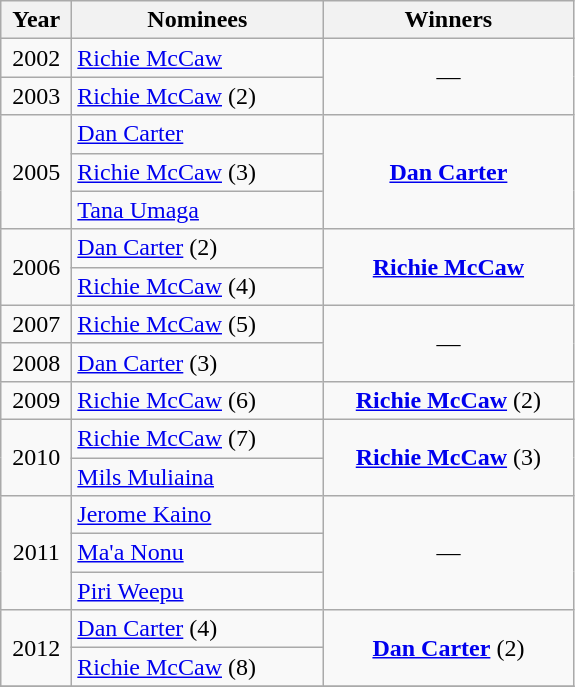<table class="wikitable">
<tr>
<th width=40>Year</th>
<th width=160>Nominees</th>
<th width=160>Winners</th>
</tr>
<tr>
<td align=center>2002</td>
<td><a href='#'>Richie McCaw</a></td>
<td align=center rowspan=2>—</td>
</tr>
<tr>
<td align=center>2003</td>
<td><a href='#'>Richie McCaw</a> (2)</td>
</tr>
<tr>
<td align=center rowspan=3>2005</td>
<td><a href='#'>Dan Carter</a></td>
<td align=center rowspan=3><strong><a href='#'>Dan Carter</a></strong></td>
</tr>
<tr>
<td><a href='#'>Richie McCaw</a> (3)</td>
</tr>
<tr>
<td><a href='#'>Tana Umaga</a></td>
</tr>
<tr>
<td align=center rowspan=2>2006</td>
<td><a href='#'>Dan Carter</a> (2)</td>
<td align=center rowspan=2><strong><a href='#'>Richie McCaw</a></strong></td>
</tr>
<tr>
<td><a href='#'>Richie McCaw</a> (4)</td>
</tr>
<tr>
<td align=center>2007</td>
<td><a href='#'>Richie McCaw</a> (5)</td>
<td align=center rowspan=2>—</td>
</tr>
<tr>
<td align=center>2008</td>
<td><a href='#'>Dan Carter</a> (3)</td>
</tr>
<tr>
<td align=center>2009</td>
<td><a href='#'>Richie McCaw</a> (6)</td>
<td align=center><strong><a href='#'>Richie McCaw</a></strong> (2)</td>
</tr>
<tr>
<td align=center rowspan=2>2010</td>
<td><a href='#'>Richie McCaw</a> (7)</td>
<td align=center rowspan=2><strong><a href='#'>Richie McCaw</a></strong> (3)</td>
</tr>
<tr>
<td><a href='#'>Mils Muliaina</a></td>
</tr>
<tr>
<td align=center rowspan=3>2011</td>
<td><a href='#'>Jerome Kaino</a></td>
<td align=center rowspan=3>—</td>
</tr>
<tr>
<td><a href='#'>Ma'a Nonu</a></td>
</tr>
<tr>
<td><a href='#'>Piri Weepu</a></td>
</tr>
<tr>
<td align=center rowspan=2>2012</td>
<td><a href='#'>Dan Carter</a> (4)</td>
<td align=center rowspan=2><strong><a href='#'>Dan Carter</a></strong> (2)</td>
</tr>
<tr>
<td><a href='#'>Richie McCaw</a> (8)</td>
</tr>
<tr>
</tr>
</table>
